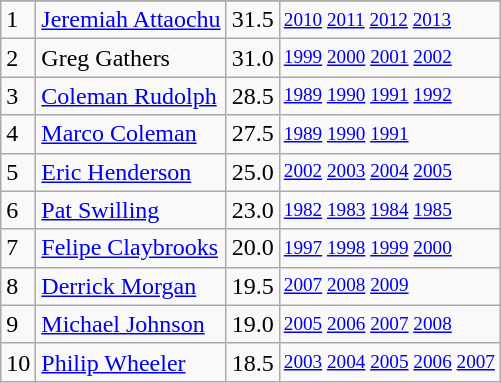<table class="wikitable">
<tr>
</tr>
<tr>
<td>1</td>
<td><a href='#'>Jeremiah Attaochu</a></td>
<td>31.5</td>
<td style="font-size:80%;"><a href='#'>2010</a> <a href='#'>2011</a> <a href='#'>2012</a> <a href='#'>2013</a></td>
</tr>
<tr>
<td>2</td>
<td>Greg Gathers</td>
<td>31.0</td>
<td style="font-size:80%;"><a href='#'>1999</a> <a href='#'>2000</a> <a href='#'>2001</a> <a href='#'>2002</a></td>
</tr>
<tr>
<td>3</td>
<td><a href='#'>Coleman Rudolph</a></td>
<td>28.5</td>
<td style="font-size:80%;"><a href='#'>1989</a> <a href='#'>1990</a> <a href='#'>1991</a> <a href='#'>1992</a></td>
</tr>
<tr>
<td>4</td>
<td><a href='#'>Marco Coleman</a></td>
<td>27.5</td>
<td style="font-size:80%;"><a href='#'>1989</a> <a href='#'>1990</a> <a href='#'>1991</a></td>
</tr>
<tr>
<td>5</td>
<td><a href='#'>Eric Henderson</a></td>
<td>25.0</td>
<td style="font-size:80%;"><a href='#'>2002</a> <a href='#'>2003</a> <a href='#'>2004</a> <a href='#'>2005</a></td>
</tr>
<tr>
<td>6</td>
<td><a href='#'>Pat Swilling</a></td>
<td>23.0</td>
<td style="font-size:80%;"><a href='#'>1982</a> <a href='#'>1983</a> <a href='#'>1984</a> <a href='#'>1985</a></td>
</tr>
<tr>
<td>7</td>
<td><a href='#'>Felipe Claybrooks</a></td>
<td>20.0</td>
<td style="font-size:80%;"><a href='#'>1997</a> <a href='#'>1998</a> <a href='#'>1999</a> <a href='#'>2000</a></td>
</tr>
<tr>
<td>8</td>
<td><a href='#'>Derrick Morgan</a></td>
<td>19.5</td>
<td style="font-size:80%;"><a href='#'>2007</a> <a href='#'>2008</a> <a href='#'>2009</a></td>
</tr>
<tr>
<td>9</td>
<td><a href='#'>Michael Johnson</a></td>
<td>19.0</td>
<td style="font-size:80%;"><a href='#'>2005</a> <a href='#'>2006</a> <a href='#'>2007</a> <a href='#'>2008</a></td>
</tr>
<tr>
<td>10</td>
<td><a href='#'>Philip Wheeler</a></td>
<td>18.5</td>
<td style="font-size:80%;"><a href='#'>2003</a> <a href='#'>2004</a> <a href='#'>2005</a> <a href='#'>2006</a> <a href='#'>2007</a></td>
</tr>
</table>
